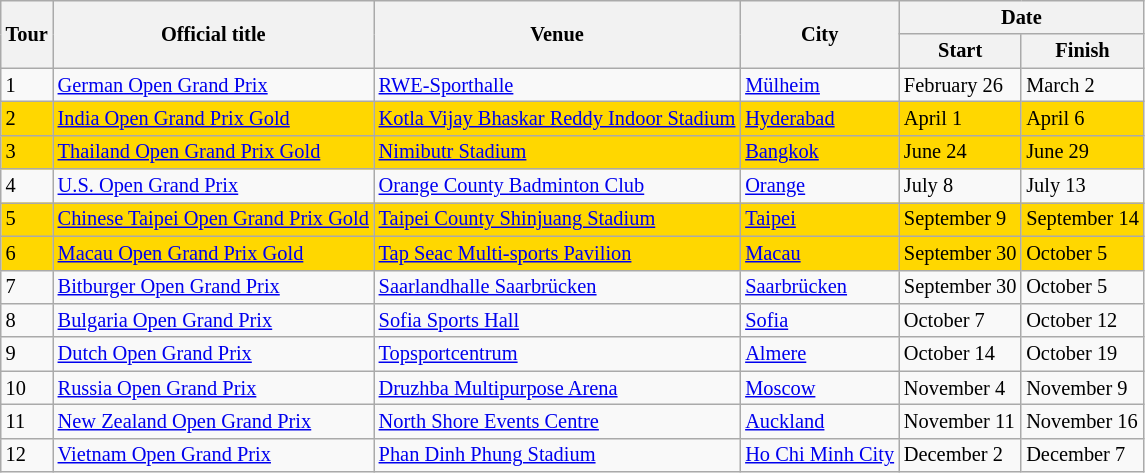<table class=wikitable style="font-size:85%">
<tr>
<th rowspan=2>Tour</th>
<th rowspan=2>Official title</th>
<th rowspan=2>Venue</th>
<th rowspan=2>City</th>
<th colspan=2>Date</th>
</tr>
<tr>
<th>Start</th>
<th>Finish</th>
</tr>
<tr>
<td>1</td>
<td> <a href='#'>German Open Grand Prix</a></td>
<td><a href='#'>RWE-Sporthalle</a></td>
<td><a href='#'>Mülheim</a></td>
<td>February 26</td>
<td>March 2</td>
</tr>
<tr bgcolor="gold">
<td>2</td>
<td> <a href='#'>India Open Grand Prix Gold</a></td>
<td><a href='#'>Kotla Vijay Bhaskar Reddy Indoor Stadium</a></td>
<td><a href='#'>Hyderabad</a></td>
<td>April 1</td>
<td>April 6</td>
</tr>
<tr bgcolor="gold">
<td>3</td>
<td> <a href='#'>Thailand Open Grand Prix Gold</a></td>
<td><a href='#'>Nimibutr Stadium</a></td>
<td><a href='#'>Bangkok</a></td>
<td>June 24</td>
<td>June 29</td>
</tr>
<tr>
<td>4</td>
<td> <a href='#'>U.S. Open Grand Prix</a></td>
<td><a href='#'>Orange County Badminton Club</a></td>
<td><a href='#'>Orange</a></td>
<td>July 8</td>
<td>July 13</td>
</tr>
<tr bgcolor="gold">
<td>5</td>
<td> <a href='#'>Chinese Taipei Open Grand Prix Gold</a></td>
<td><a href='#'>Taipei County Shinjuang Stadium</a></td>
<td><a href='#'>Taipei</a></td>
<td>September 9</td>
<td>September 14</td>
</tr>
<tr bgcolor="gold">
<td>6</td>
<td> <a href='#'>Macau Open Grand Prix Gold</a></td>
<td><a href='#'>Tap Seac Multi-sports Pavilion</a></td>
<td><a href='#'>Macau</a></td>
<td>September 30</td>
<td>October 5</td>
</tr>
<tr>
<td>7</td>
<td> <a href='#'>Bitburger Open Grand Prix</a></td>
<td><a href='#'>Saarlandhalle Saarbrücken</a></td>
<td><a href='#'>Saarbrücken</a></td>
<td>September 30</td>
<td>October 5</td>
</tr>
<tr>
<td>8</td>
<td> <a href='#'>Bulgaria Open Grand Prix</a></td>
<td><a href='#'>Sofia Sports Hall</a></td>
<td><a href='#'>Sofia</a></td>
<td>October 7</td>
<td>October 12</td>
</tr>
<tr>
<td>9</td>
<td> <a href='#'>Dutch Open Grand Prix</a></td>
<td><a href='#'>Topsportcentrum</a></td>
<td><a href='#'>Almere</a></td>
<td>October 14</td>
<td>October 19</td>
</tr>
<tr>
<td>10</td>
<td> <a href='#'>Russia Open Grand Prix</a></td>
<td><a href='#'>Druzhba Multipurpose Arena</a></td>
<td><a href='#'>Moscow</a></td>
<td>November 4</td>
<td>November 9</td>
</tr>
<tr>
<td>11</td>
<td> <a href='#'>New Zealand Open Grand Prix</a></td>
<td><a href='#'>North Shore Events Centre</a></td>
<td><a href='#'>Auckland</a></td>
<td>November 11</td>
<td>November 16</td>
</tr>
<tr>
<td>12</td>
<td> <a href='#'>Vietnam Open Grand Prix</a></td>
<td><a href='#'>Phan Dinh Phung Stadium</a></td>
<td><a href='#'>Ho Chi Minh City</a></td>
<td>December 2</td>
<td>December 7</td>
</tr>
</table>
